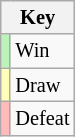<table class="wikitable" style="font-size: 85%">
<tr>
<th colspan="2">Key</th>
</tr>
<tr>
<td bgcolor=#BBF3BB></td>
<td>Win</td>
</tr>
<tr>
<td bgcolor=#FFFFBB></td>
<td>Draw</td>
</tr>
<tr>
<td bgcolor=#FFBBBB></td>
<td>Defeat</td>
</tr>
</table>
